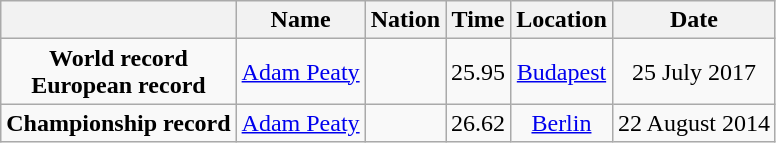<table class=wikitable style=text-align:center>
<tr>
<th></th>
<th>Name</th>
<th>Nation</th>
<th>Time</th>
<th>Location</th>
<th>Date</th>
</tr>
<tr>
<td><strong>World record<br>European record</strong></td>
<td align=left><a href='#'>Adam Peaty</a></td>
<td align=left></td>
<td align=left>25.95</td>
<td><a href='#'>Budapest</a></td>
<td>25 July 2017</td>
</tr>
<tr>
<td><strong>Championship record</strong></td>
<td align=left><a href='#'>Adam Peaty</a></td>
<td align=left></td>
<td align=left>26.62</td>
<td><a href='#'>Berlin</a></td>
<td>22 August 2014</td>
</tr>
</table>
